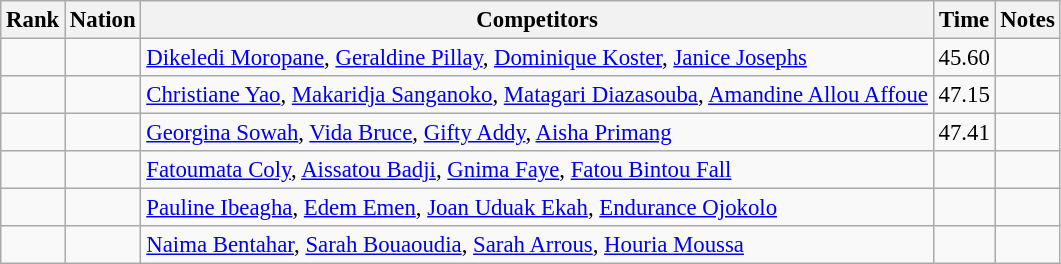<table class="wikitable sortable" style="text-align:center; font-size:95%">
<tr>
<th>Rank</th>
<th>Nation</th>
<th>Competitors</th>
<th>Time</th>
<th>Notes</th>
</tr>
<tr>
<td></td>
<td align=left></td>
<td align=left><a href='#'>Dikeledi Moropane</a>, <a href='#'>Geraldine Pillay</a>, <a href='#'>Dominique Koster</a>, <a href='#'>Janice Josephs</a></td>
<td>45.60</td>
<td></td>
</tr>
<tr>
<td></td>
<td align=left></td>
<td align=left><a href='#'>Christiane Yao</a>, <a href='#'>Makaridja Sanganoko</a>, <a href='#'>Matagari Diazasouba</a>, <a href='#'>Amandine Allou Affoue</a></td>
<td>47.15</td>
<td></td>
</tr>
<tr>
<td></td>
<td align=left></td>
<td align=left><a href='#'>Georgina Sowah</a>, <a href='#'>Vida Bruce</a>, <a href='#'>Gifty Addy</a>, <a href='#'>Aisha Primang</a></td>
<td>47.41</td>
<td></td>
</tr>
<tr>
<td></td>
<td align=left></td>
<td align=left><a href='#'>Fatoumata Coly</a>, <a href='#'>Aissatou Badji</a>, <a href='#'>Gnima Faye</a>, <a href='#'>Fatou Bintou Fall</a></td>
<td></td>
<td></td>
</tr>
<tr>
<td></td>
<td align=left></td>
<td align=left><a href='#'>Pauline Ibeagha</a>, <a href='#'>Edem Emen</a>, <a href='#'>Joan Uduak Ekah</a>, <a href='#'>Endurance Ojokolo</a></td>
<td></td>
<td></td>
</tr>
<tr>
<td></td>
<td align=left></td>
<td align=left><a href='#'>Naima Bentahar</a>, <a href='#'>Sarah Bouaoudia</a>, <a href='#'>Sarah Arrous</a>, <a href='#'>Houria Moussa</a></td>
<td></td>
<td></td>
</tr>
</table>
